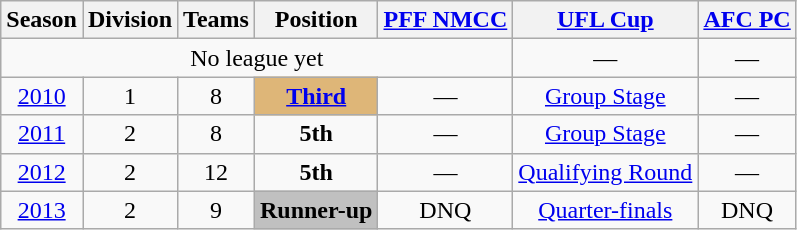<table class="wikitable">
<tr>
<th>Season</th>
<th>Division</th>
<th>Teams</th>
<th>Position</th>
<th><a href='#'>PFF NMCC</a></th>
<th><a href='#'>UFL Cup</a></th>
<th><a href='#'>AFC PC</a></th>
</tr>
<tr>
<td colspan=5 align=center>No league yet</td>
<td align=center>—</td>
<td align=center>—</td>
</tr>
<tr>
<td align=center><a href='#'>2010</a></td>
<td align=center>1</td>
<td align=center>8</td>
<td style="text-align:center; background:#deb678;"><strong><a href='#'>Third</a></strong></td>
<td align=center>—</td>
<td align=center><a href='#'>Group Stage</a></td>
<td align=center>—</td>
</tr>
<tr>
<td align=center><a href='#'>2011</a></td>
<td align=center>2</td>
<td align=center>8</td>
<td align=center><strong>5th</strong></td>
<td align=center>—</td>
<td align=center><a href='#'>Group Stage</a></td>
<td align=center>—</td>
</tr>
<tr>
<td align=center><a href='#'>2012</a></td>
<td align=center>2</td>
<td align=center>12</td>
<td align=center><strong>5th</strong></td>
<td align=center>—</td>
<td align=center><a href='#'>Qualifying Round</a></td>
<td align=center>—</td>
</tr>
<tr>
<td align=center><a href='#'>2013</a></td>
<td align=center>2</td>
<td align=center>9</td>
<td align=center bgcolor=silver><strong>Runner-up</strong></td>
<td align=center>DNQ</td>
<td align=center><a href='#'>Quarter-finals</a></td>
<td align=center>DNQ</td>
</tr>
</table>
